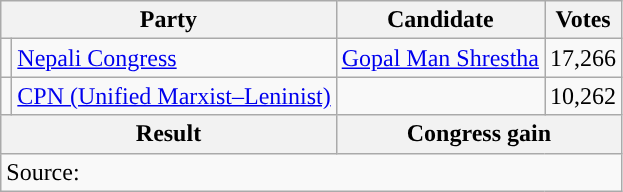<table class="wikitable">
<tr>
<th colspan="2">Party</th>
<th>Candidate</th>
<th>Votes</th>
</tr>
<tr>
<td style="background-color:"></td>
<td><a href='#'>Nepali Congress</a></td>
<td><a href='#'>Gopal Man Shrestha</a></td>
<td>17,266</td>
</tr>
<tr>
<td style="background-color:"></td>
<td><a href='#'>CPN (Unified Marxist–Leninist)</a></td>
<td></td>
<td>10,262</td>
</tr>
<tr>
<th colspan="2">Result</th>
<th colspan="2">Congress gain</th>
</tr>
<tr>
<td colspan="4">Source: </td>
</tr>
</table>
